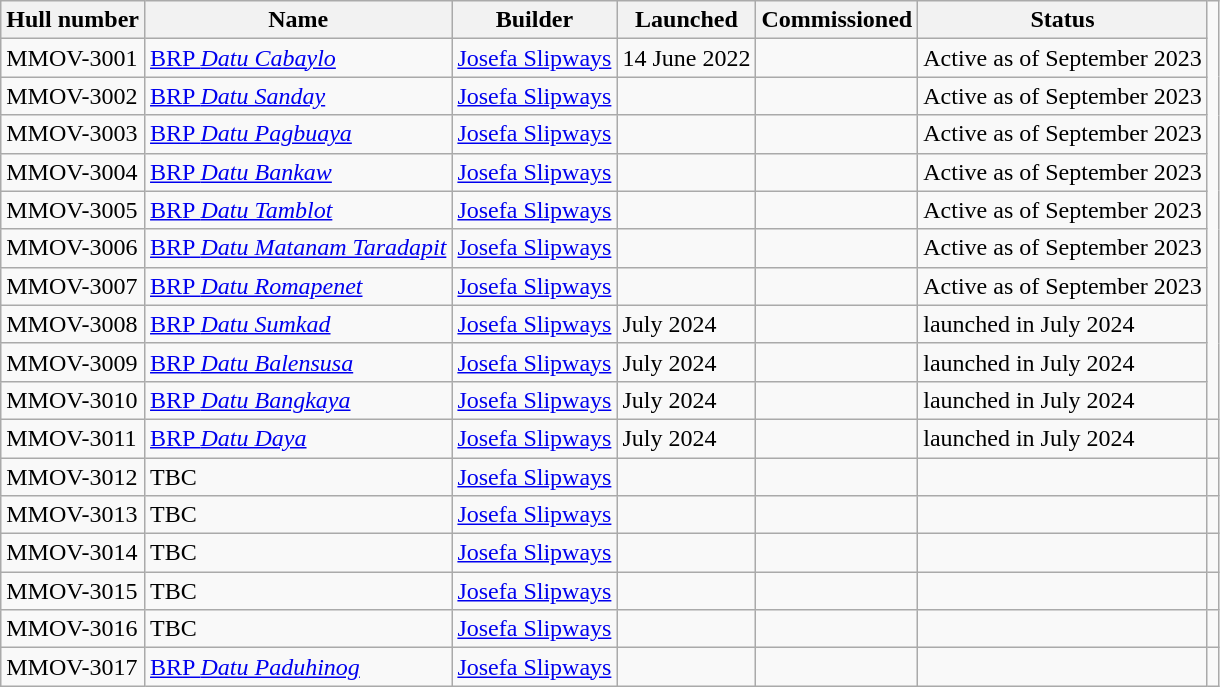<table class="wikitable">
<tr>
<th>Hull number</th>
<th>Name</th>
<th>Builder</th>
<th>Launched</th>
<th>Commissioned</th>
<th>Status</th>
</tr>
<tr>
<td>MMOV-3001</td>
<td><a href='#'>BRP <em>Datu Cabaylo</em></a></td>
<td><a href='#'>Josefa Slipways</a></td>
<td>14 June 2022</td>
<td></td>
<td>Active as of September 2023</td>
</tr>
<tr>
<td>MMOV-3002</td>
<td><a href='#'>BRP <em>Datu Sanday</em></a></td>
<td><a href='#'>Josefa Slipways</a></td>
<td></td>
<td></td>
<td>Active as of September 2023</td>
</tr>
<tr>
<td>MMOV-3003</td>
<td><a href='#'>BRP <em>Datu Pagbuaya</em></a></td>
<td><a href='#'>Josefa Slipways</a></td>
<td></td>
<td></td>
<td>Active as of September 2023</td>
</tr>
<tr>
<td>MMOV-3004</td>
<td><a href='#'>BRP <em>Datu Bankaw</em></a></td>
<td><a href='#'>Josefa Slipways</a></td>
<td></td>
<td></td>
<td>Active as of September 2023</td>
</tr>
<tr>
<td>MMOV-3005</td>
<td><a href='#'>BRP <em>Datu Tamblot</em></a></td>
<td><a href='#'>Josefa Slipways</a></td>
<td></td>
<td></td>
<td>Active as of September 2023</td>
</tr>
<tr>
<td>MMOV-3006</td>
<td><a href='#'>BRP <em>Datu Matanam Taradapit</em></a></td>
<td><a href='#'>Josefa Slipways</a></td>
<td></td>
<td></td>
<td>Active as of September 2023</td>
</tr>
<tr>
<td>MMOV-3007</td>
<td><a href='#'>BRP <em>Datu Romapenet</em></a></td>
<td><a href='#'>Josefa Slipways</a></td>
<td></td>
<td></td>
<td>Active as of September 2023 </td>
</tr>
<tr>
<td>MMOV-3008</td>
<td><a href='#'>BRP <em>Datu Sumkad</em></a></td>
<td><a href='#'>Josefa Slipways</a></td>
<td>July 2024</td>
<td></td>
<td>launched in July 2024</td>
</tr>
<tr>
<td>MMOV-3009</td>
<td><a href='#'>BRP <em>Datu Balensusa</em></a></td>
<td><a href='#'>Josefa Slipways</a></td>
<td>July 2024</td>
<td></td>
<td>launched in July 2024</td>
</tr>
<tr>
<td>MMOV-3010</td>
<td><a href='#'>BRP <em>Datu Bangkaya</em></a></td>
<td><a href='#'>Josefa Slipways</a></td>
<td>July 2024</td>
<td></td>
<td>launched in July 2024</td>
</tr>
<tr>
<td>MMOV-3011</td>
<td><a href='#'>BRP <em>Datu Daya</em></a></td>
<td><a href='#'>Josefa Slipways</a></td>
<td>July 2024</td>
<td></td>
<td>launched in July 2024</td>
<td></td>
</tr>
<tr>
<td>MMOV-3012</td>
<td>TBC</td>
<td><a href='#'>Josefa Slipways</a></td>
<td></td>
<td></td>
<td></td>
<td></td>
</tr>
<tr>
<td>MMOV-3013</td>
<td>TBC</td>
<td><a href='#'>Josefa Slipways</a></td>
<td></td>
<td></td>
<td></td>
<td></td>
</tr>
<tr>
<td>MMOV-3014</td>
<td>TBC</td>
<td><a href='#'>Josefa Slipways</a></td>
<td></td>
<td></td>
<td></td>
<td></td>
</tr>
<tr>
<td>MMOV-3015</td>
<td>TBC</td>
<td><a href='#'>Josefa Slipways</a></td>
<td></td>
<td></td>
<td></td>
<td></td>
</tr>
<tr>
<td>MMOV-3016</td>
<td>TBC</td>
<td><a href='#'>Josefa Slipways</a></td>
<td></td>
<td></td>
<td></td>
<td></td>
</tr>
<tr>
<td>MMOV-3017</td>
<td><a href='#'>BRP <em>Datu Paduhinog</em></a></td>
<td><a href='#'>Josefa Slipways</a></td>
<td></td>
<td></td>
<td></td>
<td></td>
</tr>
</table>
